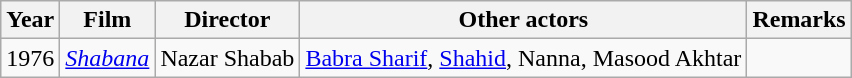<table class="wikitable sortable" style="margin-left:auto;margin-right:auto">
<tr>
<th>Year</th>
<th>Film</th>
<th>Director</th>
<th>Other actors</th>
<th>Remarks</th>
</tr>
<tr>
<td>1976</td>
<td><em><a href='#'>Shabana</a></em></td>
<td>Nazar Shabab</td>
<td><a href='#'>Babra Sharif</a>, <a href='#'>Shahid</a>, Nanna, Masood Akhtar</td>
<td></td>
</tr>
</table>
